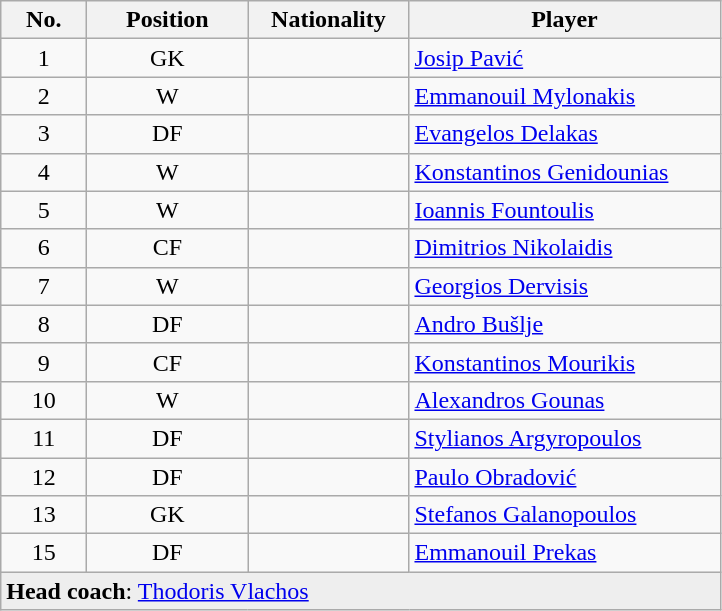<table class="wikitable" style="text-align: center;">
<tr>
<th style="width:50px;">No.</th>
<th style="width:100px;">Position</th>
<th style="width:100px;">Nationality</th>
<th style="width:200px;">Player</th>
</tr>
<tr>
<td>1</td>
<td>GK</td>
<td></td>
<td align="left"><a href='#'>Josip Pavić</a></td>
</tr>
<tr>
<td>2</td>
<td>W</td>
<td></td>
<td align="left"><a href='#'>Emmanouil Mylonakis</a></td>
</tr>
<tr>
<td>3</td>
<td>DF</td>
<td></td>
<td align="left"><a href='#'>Evangelos Delakas</a></td>
</tr>
<tr>
<td>4</td>
<td>W</td>
<td></td>
<td align="left"><a href='#'>Konstantinos Genidounias</a></td>
</tr>
<tr>
<td>5</td>
<td>W</td>
<td></td>
<td align="left"><a href='#'>Ioannis Fountoulis</a></td>
</tr>
<tr>
<td>6</td>
<td>CF</td>
<td></td>
<td align="left"><a href='#'>Dimitrios Nikolaidis</a></td>
</tr>
<tr>
<td>7</td>
<td>W</td>
<td></td>
<td align="left"><a href='#'>Georgios Dervisis</a></td>
</tr>
<tr>
<td>8</td>
<td>DF</td>
<td></td>
<td align="left"><a href='#'>Andro Bušlje</a></td>
</tr>
<tr>
<td>9</td>
<td>CF</td>
<td></td>
<td align="left"><a href='#'>Konstantinos Mourikis</a></td>
</tr>
<tr>
<td>10</td>
<td>W</td>
<td></td>
<td align="left"><a href='#'>Alexandros Gounas</a></td>
</tr>
<tr>
<td>11</td>
<td>DF</td>
<td></td>
<td align="left"><a href='#'>Stylianos Argyropoulos</a></td>
</tr>
<tr>
<td>12</td>
<td>DF</td>
<td></td>
<td align="left"><a href='#'>Paulo Obradović</a></td>
</tr>
<tr>
<td>13</td>
<td>GK</td>
<td></td>
<td align="left"><a href='#'>Stefanos Galanopoulos</a></td>
</tr>
<tr>
<td>15</td>
<td>DF</td>
<td></td>
<td align="left"><a href='#'>Emmanouil Prekas</a></td>
</tr>
<tr bgcolor=#eee>
<td colspan="4" align="left"><strong>Head coach</strong>:  <a href='#'>Thodoris Vlachos</a></td>
</tr>
</table>
